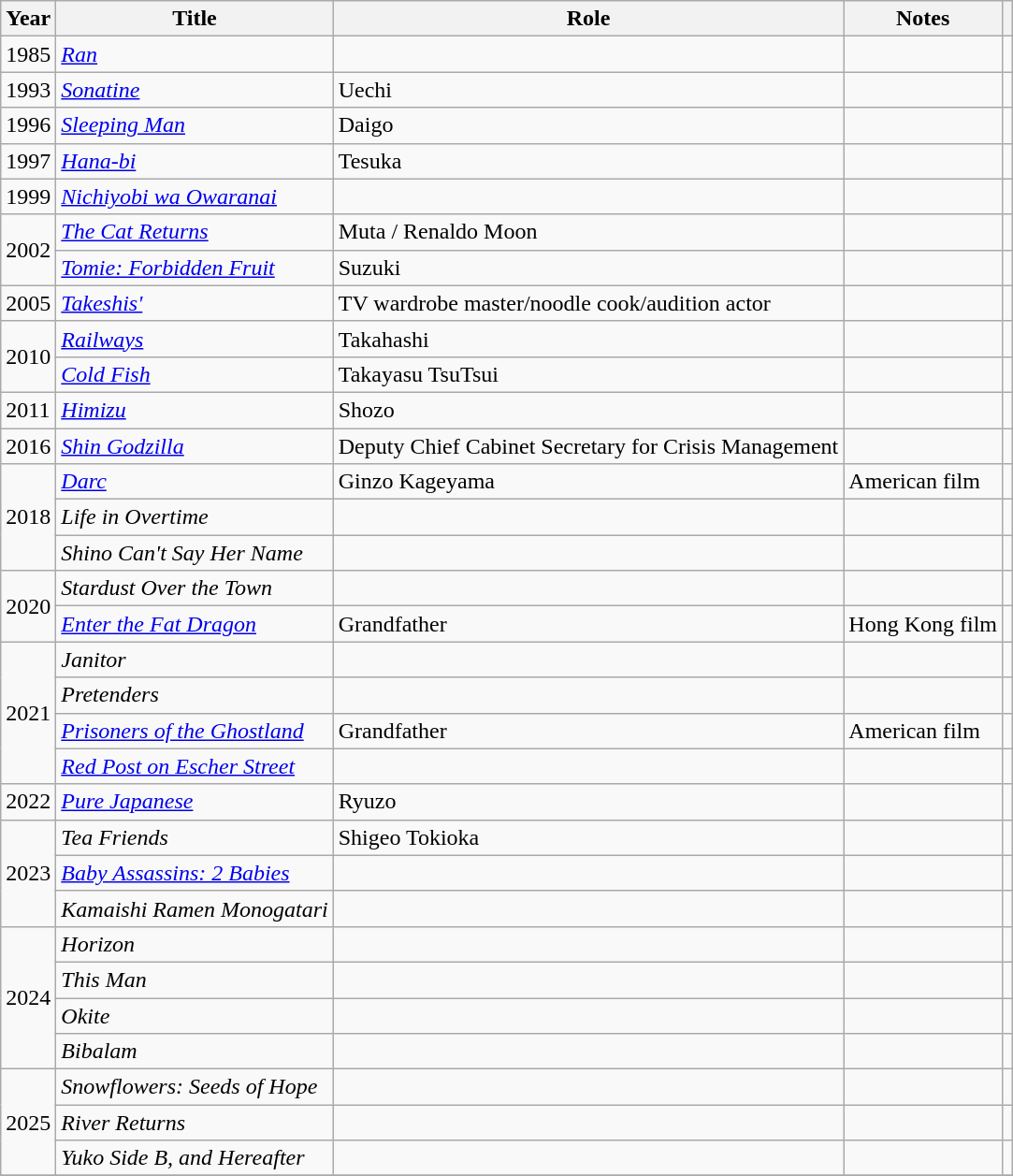<table class="wikitable sortable">
<tr>
<th>Year</th>
<th>Title</th>
<th>Role</th>
<th class="unsortable">Notes</th>
<th class="unsortable"></th>
</tr>
<tr>
<td>1985</td>
<td><em><a href='#'>Ran</a></em></td>
<td></td>
<td></td>
<td></td>
</tr>
<tr>
<td>1993</td>
<td><a href='#'><em>Sonatine</em></a></td>
<td>Uechi</td>
<td></td>
<td></td>
</tr>
<tr>
<td>1996</td>
<td><a href='#'><em>Sleeping Man</em></a></td>
<td>Daigo</td>
<td></td>
<td></td>
</tr>
<tr>
<td>1997</td>
<td><em><a href='#'>Hana-bi</a></em></td>
<td>Tesuka</td>
<td></td>
<td></td>
</tr>
<tr>
<td>1999</td>
<td><em><a href='#'>Nichiyobi wa Owaranai</a></em></td>
<td></td>
<td></td>
<td></td>
</tr>
<tr>
<td rowspan="2">2002</td>
<td><em><a href='#'>The Cat Returns </a></em></td>
<td>Muta / Renaldo Moon</td>
<td></td>
<td></td>
</tr>
<tr>
<td><em><a href='#'>Tomie: Forbidden Fruit</a></em></td>
<td>Suzuki</td>
<td></td>
<td></td>
</tr>
<tr>
<td>2005</td>
<td><em><a href='#'>Takeshis'</a></em></td>
<td>TV wardrobe master/noodle cook/audition actor</td>
<td></td>
<td></td>
</tr>
<tr>
<td rowspan="2">2010</td>
<td><a href='#'><em>Railways</em></a></td>
<td>Takahashi</td>
<td></td>
<td></td>
</tr>
<tr>
<td><em><a href='#'>Cold Fish</a></em></td>
<td>Takayasu TsuTsui</td>
<td></td>
<td></td>
</tr>
<tr>
<td>2011</td>
<td><a href='#'><em>Himizu</em></a></td>
<td>Shozo</td>
<td></td>
<td></td>
</tr>
<tr>
<td>2016</td>
<td><em><a href='#'>Shin Godzilla</a></em></td>
<td>Deputy Chief Cabinet Secretary for Crisis Management</td>
<td></td>
<td></td>
</tr>
<tr>
<td rowspan=3>2018</td>
<td><em><a href='#'>Darc</a></em></td>
<td>Ginzo Kageyama</td>
<td>American film</td>
<td></td>
</tr>
<tr>
<td><em>Life in Overtime</em></td>
<td></td>
<td></td>
<td></td>
</tr>
<tr>
<td><em>Shino Can't Say Her Name</em></td>
<td></td>
<td></td>
<td></td>
</tr>
<tr>
<td rowspan=2>2020</td>
<td><em>Stardust Over the Town</em></td>
<td></td>
<td></td>
<td></td>
</tr>
<tr>
<td><em><a href='#'>Enter the Fat Dragon</a></em></td>
<td>Grandfather</td>
<td>Hong Kong film</td>
<td></td>
</tr>
<tr>
<td rowspan=4>2021</td>
<td><em>Janitor</em></td>
<td></td>
<td></td>
<td></td>
</tr>
<tr>
<td><em>Pretenders</em></td>
<td></td>
<td></td>
<td></td>
</tr>
<tr>
<td><em><a href='#'>Prisoners of the Ghostland</a></em></td>
<td>Grandfather</td>
<td>American film</td>
<td></td>
</tr>
<tr>
<td><em><a href='#'>Red Post on Escher Street</a></em></td>
<td></td>
<td></td>
<td></td>
</tr>
<tr>
<td>2022</td>
<td><em><a href='#'>Pure Japanese</a></em></td>
<td>Ryuzo</td>
<td></td>
<td></td>
</tr>
<tr>
<td rowspan=3>2023</td>
<td><em>Tea Friends</em></td>
<td>Shigeo Tokioka</td>
<td></td>
<td></td>
</tr>
<tr>
<td><em><a href='#'>Baby Assassins: 2 Babies</a></em></td>
<td></td>
<td></td>
<td></td>
</tr>
<tr>
<td><em>Kamaishi Ramen Monogatari</em></td>
<td></td>
<td></td>
<td></td>
</tr>
<tr>
<td rowspan=4>2024</td>
<td><em>Horizon</em></td>
<td></td>
<td></td>
<td></td>
</tr>
<tr>
<td><em>This Man</em></td>
<td></td>
<td></td>
<td></td>
</tr>
<tr>
<td><em>Okite</em></td>
<td></td>
<td></td>
<td></td>
</tr>
<tr>
<td><em>Bibalam</em></td>
<td></td>
<td></td>
<td></td>
</tr>
<tr>
<td rowspan=3>2025</td>
<td><em>Snowflowers: Seeds of Hope</em></td>
<td></td>
<td></td>
<td></td>
</tr>
<tr>
<td><em>River Returns</em></td>
<td></td>
<td></td>
<td></td>
</tr>
<tr>
<td><em>Yuko Side B, and Hereafter</em></td>
<td></td>
<td></td>
<td></td>
</tr>
<tr>
</tr>
</table>
